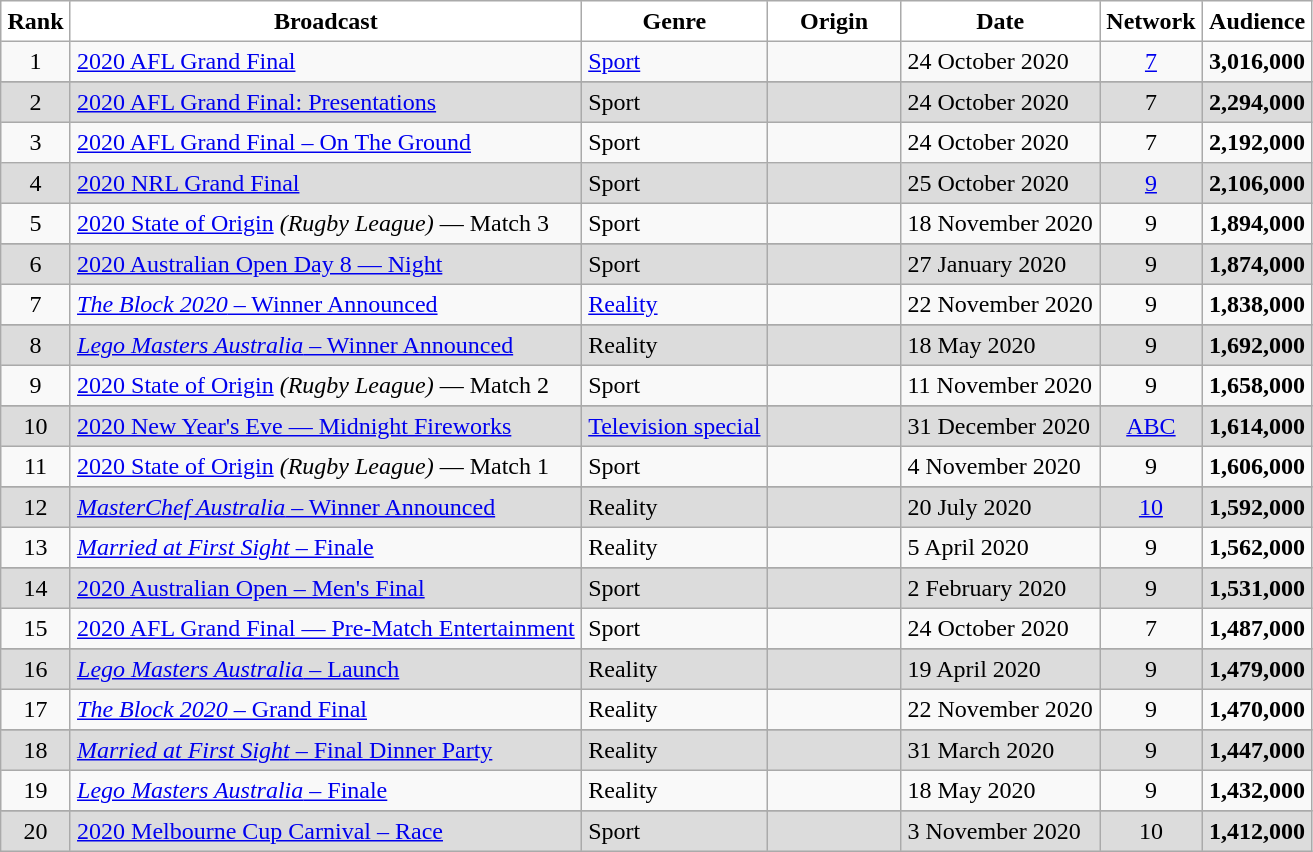<table border="1" cellpadding="4" cel lspacing="0" style="border:1px solid #aaa; border-collapse:collapse">
<tr bgcolor="white">
<th><strong>Rank</strong></th>
<th><strong>Broadcast</strong></th>
<th><strong>Genre</strong></th>
<th><strong>Origin</strong></th>
<th><strong>Date</strong></th>
<th><strong>Network</strong></th>
<th><strong>Audience</strong></th>
</tr>
<tr bgcolor="#f9f9f9">
<td align="center">1</td>
<td><a href='#'>2020 AFL Grand Final</a></td>
<td><a href='#'>Sport</a></td>
<td style="width: 60pt;" align="center"></td>
<td>24 October 2020</td>
<td align="center"><a href='#'>7</a></td>
<th>3,016,000</th>
</tr>
<tr>
</tr>
<tr bgcolor=gainsboro>
<td align="center">2</td>
<td><a href='#'>2020 AFL Grand Final: Presentations</a></td>
<td>Sport</td>
<td align="center"></td>
<td>24 October 2020</td>
<td align="center">7</td>
<th>2,294,000</th>
</tr>
<tr bgcolor="#f9f9f9">
<td align="center">3</td>
<td><a href='#'>2020 AFL Grand Final – On The Ground</a></td>
<td>Sport</td>
<td align="center"></td>
<td>24 October 2020</td>
<td align="center">7</td>
<th>2,192,000</th>
</tr>
<tr bgcolor=gainsboro>
<td align="center">4</td>
<td><a href='#'>2020 NRL Grand Final</a></td>
<td>Sport</td>
<td align="center"></td>
<td>25 October 2020</td>
<td align="center"><a href='#'>9</a></td>
<th>2,106,000</th>
</tr>
<tr bgcolor="#f9f9f9">
<td align="center">5</td>
<td><a href='#'>2020 State of Origin</a> <em>(Rugby League)</em> — Match 3</td>
<td>Sport</td>
<td align="center"></td>
<td>18 November 2020</td>
<td align="center">9</td>
<th>1,894,000</th>
</tr>
<tr>
</tr>
<tr bgcolor=gainsboro>
<td align="center">6</td>
<td><a href='#'>2020 Australian Open Day 8 — Night</a></td>
<td>Sport</td>
<td align="center"></td>
<td>27 January 2020</td>
<td align="center">9</td>
<th>1,874,000</th>
</tr>
<tr bgcolor="#f9f9f9">
<td align="center">7</td>
<td><a href='#'><em>The Block 2020</em> – Winner Announced</a></td>
<td><a href='#'>Reality</a></td>
<td align="center"></td>
<td>22 November 2020</td>
<td align="center">9</td>
<th>1,838,000</th>
</tr>
<tr>
</tr>
<tr bgcolor=gainsboro>
<td align="center">8</td>
<td><a href='#'><em>Lego Masters Australia</em> – Winner Announced</a></td>
<td>Reality</td>
<td align="center"></td>
<td>18 May 2020</td>
<td align="center">9</td>
<th>1,692,000</th>
</tr>
<tr bgcolor="#f9f9f9">
<td align="center">9</td>
<td><a href='#'>2020 State of Origin</a> <em>(Rugby League)</em> — Match 2</td>
<td>Sport</td>
<td align="center"></td>
<td>11 November 2020</td>
<td align="center">9</td>
<th>1,658,000</th>
</tr>
<tr>
</tr>
<tr bgcolor=gainsboro>
<td align="center">10</td>
<td><a href='#'>2020 New Year's Eve — Midnight Fireworks</a></td>
<td><a href='#'>Television special</a></td>
<td align="center"></td>
<td>31 December 2020</td>
<td align="center"><a href='#'>ABC</a></td>
<th>1,614,000</th>
</tr>
<tr bgcolor="#f9f9f9">
<td align="center">11</td>
<td><a href='#'>2020 State of Origin</a> <em>(Rugby League)</em> — Match 1</td>
<td>Sport</td>
<td align="center"></td>
<td>4 November 2020</td>
<td align="center">9</td>
<th>1,606,000</th>
</tr>
<tr>
</tr>
<tr bgcolor=gainsboro>
<td align="center">12</td>
<td><a href='#'><em>MasterChef Australia</em> – Winner Announced</a></td>
<td>Reality</td>
<td align="center"></td>
<td>20 July 2020</td>
<td align="center"><a href='#'>10</a></td>
<th>1,592,000</th>
</tr>
<tr bgcolor="#f9f9f9">
<td align="center">13</td>
<td><a href='#'><em>Married at First Sight</em> – Finale</a></td>
<td>Reality</td>
<td align="center"></td>
<td>5 April 2020</td>
<td align="center">9</td>
<th>1,562,000</th>
</tr>
<tr>
</tr>
<tr bgcolor=gainsboro>
<td align="center">14</td>
<td><a href='#'>2020 Australian Open – Men's Final</a></td>
<td>Sport</td>
<td align="center"></td>
<td>2 February 2020</td>
<td align="center">9</td>
<th>1,531,000</th>
</tr>
<tr bgcolor="#f9f9f9">
<td align="center">15</td>
<td><a href='#'>2020 AFL Grand Final — Pre-Match Entertainment</a></td>
<td>Sport</td>
<td align="center"></td>
<td>24 October 2020</td>
<td align="center">7</td>
<th>1,487,000</th>
</tr>
<tr>
</tr>
<tr bgcolor=gainsboro>
<td align="center">16</td>
<td><a href='#'><em>Lego Masters Australia</em> – Launch</a></td>
<td>Reality</td>
<td align="center"></td>
<td>19 April 2020</td>
<td align="center">9</td>
<th>1,479,000</th>
</tr>
<tr bgcolor="#f9f9f9">
<td align="center">17</td>
<td><a href='#'><em>The Block 2020</em> – Grand Final</a></td>
<td>Reality</td>
<td align="center"></td>
<td>22 November 2020</td>
<td align="center">9</td>
<th>1,470,000</th>
</tr>
<tr>
</tr>
<tr bgcolor=gainsboro>
<td align="center">18</td>
<td><a href='#'><em>Married at First Sight</em> – Final Dinner Party</a></td>
<td>Reality</td>
<td align="center"></td>
<td>31 March 2020</td>
<td align="center">9</td>
<th>1,447,000</th>
</tr>
<tr bgcolor="#f9f9f9">
<td align="center">19</td>
<td><a href='#'><em>Lego Masters Australia</em> – Finale</a></td>
<td>Reality</td>
<td align="center"></td>
<td>18 May 2020</td>
<td align="center">9</td>
<th>1,432,000</th>
</tr>
<tr>
</tr>
<tr bgcolor=gainsboro>
<td align="center">20</td>
<td><a href='#'>2020 Melbourne Cup Carnival – Race</a></td>
<td>Sport</td>
<td align="center"></td>
<td>3 November 2020</td>
<td align="center">10</td>
<th>1,412,000</th>
</tr>
</table>
